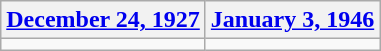<table class=wikitable>
<tr>
<th><a href='#'>December 24, 1927</a></th>
<th><a href='#'>January 3, 1946</a></th>
</tr>
<tr>
<td></td>
<td></td>
</tr>
</table>
